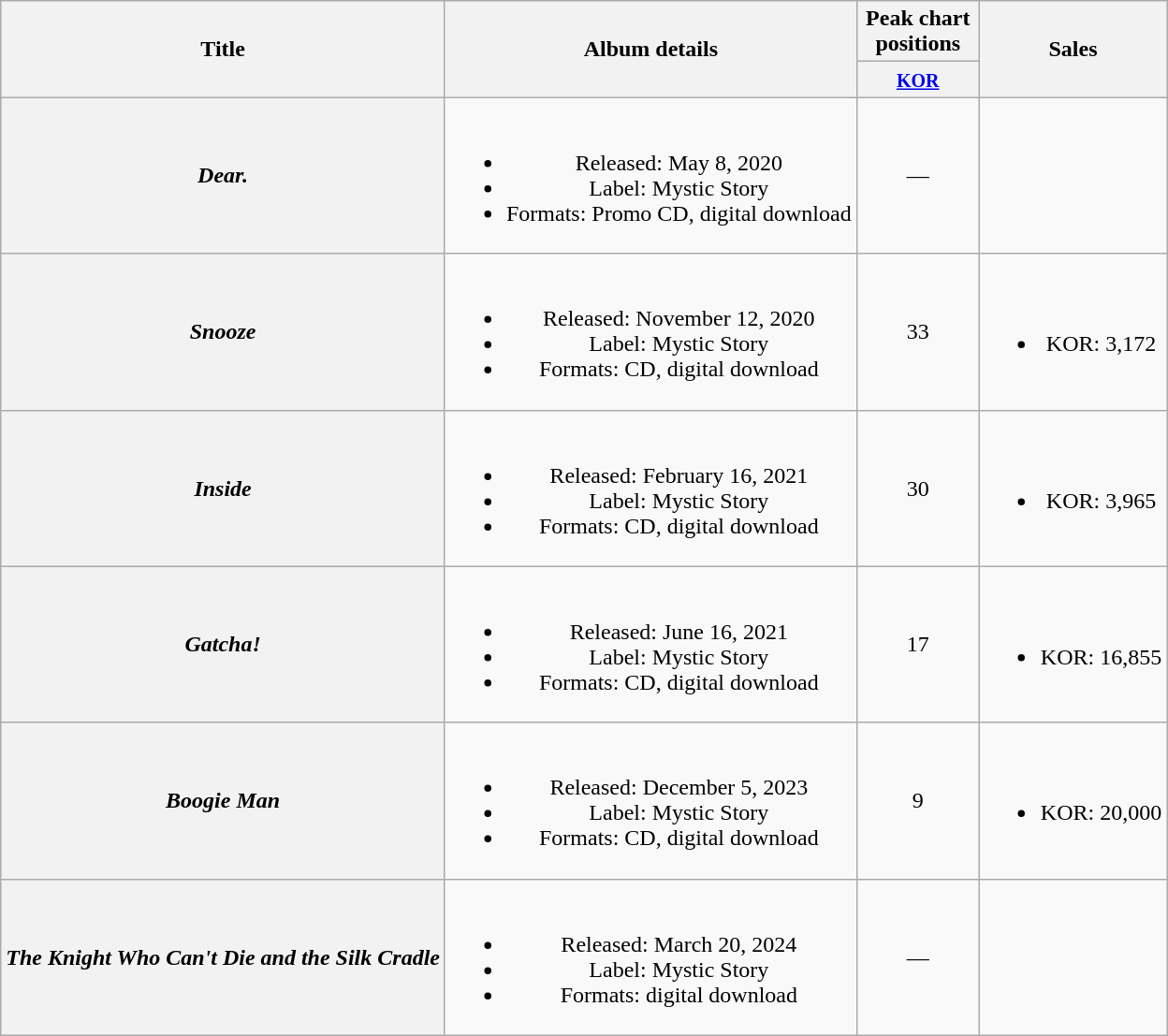<table class="wikitable plainrowheaders" style="text-align:center;">
<tr>
<th scope="col" rowspan="2">Title</th>
<th scope="col" rowspan="2">Album details</th>
<th scope="col" colspan="1" style="width:5em;">Peak chart positions</th>
<th scope="col" rowspan="2">Sales</th>
</tr>
<tr>
<th><small><a href='#'>KOR</a></small><br></th>
</tr>
<tr>
<th scope="row"><em>Dear.</em></th>
<td><br><ul><li>Released: May 8, 2020</li><li>Label: Mystic Story</li><li>Formats: Promo CD, digital download</li></ul></td>
<td>—</td>
<td></td>
</tr>
<tr>
<th scope="row"><em>Snooze</em></th>
<td><br><ul><li>Released: November 12, 2020</li><li>Label: Mystic Story</li><li>Formats: CD, digital download</li></ul></td>
<td>33</td>
<td><br><ul><li>KOR: 3,172</li></ul></td>
</tr>
<tr>
<th scope="row"><em>Inside</em></th>
<td><br><ul><li>Released: February 16, 2021</li><li>Label: Mystic Story</li><li>Formats: CD, digital download</li></ul></td>
<td>30</td>
<td><br><ul><li>KOR: 3,965</li></ul></td>
</tr>
<tr>
<th scope="row"><em>Gatcha!</em></th>
<td><br><ul><li>Released: June 16, 2021</li><li>Label: Mystic Story</li><li>Formats: CD, digital download</li></ul></td>
<td>17</td>
<td><br><ul><li>KOR: 16,855</li></ul></td>
</tr>
<tr>
<th scope="row"><em>Boogie Man</em></th>
<td><br><ul><li>Released: December 5, 2023</li><li>Label: Mystic Story</li><li>Formats: CD, digital download</li></ul></td>
<td>9</td>
<td><br><ul><li>KOR: 20,000</li></ul></td>
</tr>
<tr>
<th scope="row"><em>The Knight Who Can't Die and the Silk Cradle</em></th>
<td><br><ul><li>Released: March 20, 2024</li><li>Label: Mystic Story</li><li>Formats: digital download</li></ul></td>
<td>—</td>
<td></td>
</tr>
</table>
